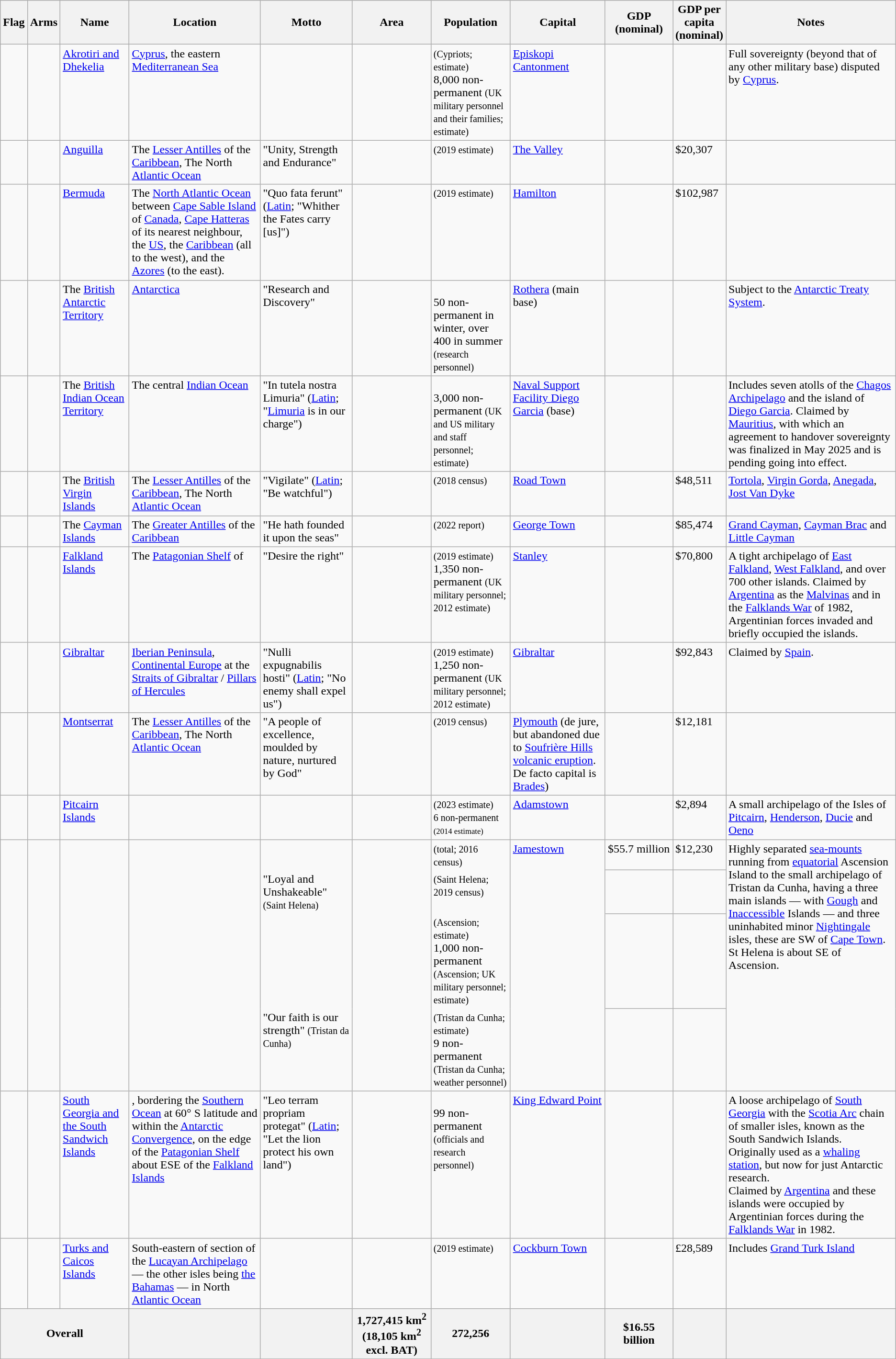<table class="wikitable sortable noresize">
<tr>
<th class="unsortable">Flag</th>
<th class="unsortable">Arms</th>
<th>Name</th>
<th>Location</th>
<th class="unsortable">Motto</th>
<th>Area</th>
<th>Population</th>
<th class="unsortable">Capital</th>
<th>GDP<br>(nominal)</th>
<th>GDP per<br>capita<br>(nominal)</th>
<th class=unsortable>Notes</th>
</tr>
<tr valign="top">
<td></td>
<td></td>
<td><a href='#'>Akrotiri and Dhekelia</a></td>
<td><a href='#'>Cyprus</a>, the eastern <a href='#'>Mediterranean Sea</a></td>
<td></td>
<td></td>
<td> <small>(Cypriots; estimate)</small><br>8,000 non-permanent <small>(UK military personnel and their families; estimate)</small></td>
<td><a href='#'>Episkopi Cantonment</a></td>
<td></td>
<td></td>
<td>Full sovereignty (beyond that of any other military base) disputed by <a href='#'>Cyprus</a>.</td>
</tr>
<tr valign="top">
<td></td>
<td></td>
<td><a href='#'>Anguilla</a></td>
<td>The <a href='#'>Lesser Antilles</a> of the <a href='#'>Caribbean</a>, The North <a href='#'>Atlantic Ocean</a></td>
<td>"Unity, Strength and Endurance"</td>
<td></td>
<td> <small>(2019 estimate)</small></td>
<td><a href='#'>The Valley</a></td>
<td></td>
<td>$20,307</td>
<td></td>
</tr>
<tr valign="top">
<td></td>
<td></td>
<td><a href='#'>Bermuda</a></td>
<td>The <a href='#'>North Atlantic Ocean</a> between <a href='#'>Cape Sable Island</a> of <a href='#'>Canada</a>, <a href='#'>Cape Hatteras</a> of its nearest neighbour, the <a href='#'>US</a>, the <a href='#'>Caribbean</a> (all to the west), and the <a href='#'>Azores</a> (to the east).</td>
<td>"Quo fata ferunt" (<a href='#'>Latin</a>; "Whither the Fates carry [us]")</td>
<td></td>
<td> <small>(2019 estimate)</small></td>
<td><a href='#'>Hamilton</a></td>
<td></td>
<td>$102,987</td>
<td></td>
</tr>
<tr valign="top">
<td></td>
<td></td>
<td>The <a href='#'>British Antarctic Territory</a></td>
<td><a href='#'>Antarctica</a></td>
<td>"Research and Discovery"</td>
<td></td>
<td><br>50 non-permanent in winter, over 400 in summer <small>(research personnel)</small></td>
<td><a href='#'>Rothera</a> (main base)</td>
<td></td>
<td></td>
<td>Subject to the <a href='#'>Antarctic Treaty System</a>.</td>
</tr>
<tr valign="top">
<td><br></td>
<td></td>
<td>The <a href='#'>British Indian Ocean Territory</a></td>
<td>The central <a href='#'>Indian Ocean</a></td>
<td>"In tutela nostra Limuria" (<a href='#'>Latin</a>; "<a href='#'>Limuria</a> is in our charge")</td>
<td></td>
<td><br>3,000 non-permanent <small>(UK and US military and staff personnel; estimate)</small></td>
<td><a href='#'>Naval Support Facility Diego Garcia</a> (base)</td>
<td></td>
<td></td>
<td>Includes seven atolls of the <a href='#'>Chagos Archipelago</a> and the island of <a href='#'>Diego Garcia</a>. Claimed by <a href='#'>Mauritius</a>, with which an agreement to handover sovereignty was finalized in May 2025 and is pending going into effect.</td>
</tr>
<tr valign="top">
<td><br></td>
<td></td>
<td>The <a href='#'>British Virgin Islands</a></td>
<td>The <a href='#'>Lesser Antilles</a> of the <a href='#'>Caribbean</a>, The North <a href='#'>Atlantic Ocean</a></td>
<td>"Vigilate" (<a href='#'>Latin</a>; "Be watchful")</td>
<td></td>
<td> <small>(2018 census)</small></td>
<td><a href='#'>Road Town</a></td>
<td></td>
<td>$48,511</td>
<td><a href='#'>Tortola</a>, <a href='#'>Virgin Gorda</a>, <a href='#'>Anegada</a>, <a href='#'>Jost Van Dyke</a></td>
</tr>
<tr valign="top">
<td><br></td>
<td></td>
<td>The <a href='#'>Cayman Islands</a></td>
<td>The <a href='#'>Greater Antilles</a> of the <a href='#'>Caribbean</a></td>
<td>"He hath founded it upon the seas"</td>
<td></td>
<td> <small>(2022 report)</small></td>
<td><a href='#'>George Town</a></td>
<td></td>
<td>$85,474</td>
<td><a href='#'>Grand Cayman</a>, <a href='#'>Cayman Brac</a> and <a href='#'>Little Cayman</a></td>
</tr>
<tr valign="top">
<td><br></td>
<td></td>
<td><a href='#'>Falkland Islands</a></td>
<td>The <a href='#'>Patagonian Shelf</a> of </td>
<td>"Desire the right"</td>
<td></td>
<td> <small>(2019 estimate)</small><br>1,350 non-permanent <small>(UK military personnel; 2012 estimate)</small></td>
<td><a href='#'>Stanley</a></td>
<td></td>
<td>$70,800</td>
<td>A tight archipelago of <a href='#'>East Falkland</a>, <a href='#'>West Falkland</a>, and over 700 other islands. Claimed by <a href='#'>Argentina</a> as the <a href='#'>Malvinas</a> and in the <a href='#'>Falklands War</a> of 1982, Argentinian forces invaded and briefly occupied the islands.</td>
</tr>
<tr valign="top">
<td><br></td>
<td></td>
<td><a href='#'>Gibraltar</a></td>
<td><a href='#'>Iberian Peninsula</a>, <a href='#'>Continental Europe</a> at the <a href='#'>Straits of Gibraltar</a> / <a href='#'>Pillars of Hercules</a></td>
<td>"Nulli expugnabilis hosti" (<a href='#'>Latin</a>; "No enemy shall expel us")</td>
<td></td>
<td> <small>(2019 estimate)</small><br>1,250 non-permanent <small>(UK military personnel; 2012 estimate)</small></td>
<td><a href='#'>Gibraltar</a></td>
<td></td>
<td>$92,843</td>
<td>Claimed by <a href='#'>Spain</a>.</td>
</tr>
<tr valign="top">
<td><br></td>
<td></td>
<td><a href='#'>Montserrat</a></td>
<td>The <a href='#'>Lesser Antilles</a> of the <a href='#'>Caribbean</a>, The North <a href='#'>Atlantic Ocean</a></td>
<td>"A people of excellence, moulded by nature, nurtured by God"</td>
<td></td>
<td> <small>(2019 census)</small></td>
<td><a href='#'>Plymouth</a> (de jure, but abandoned due to <a href='#'>Soufrière Hills volcanic eruption</a>. De facto capital is <a href='#'>Brades</a>)</td>
<td></td>
<td>$12,181</td>
<td></td>
</tr>
<tr valign="top">
<td><br></td>
<td></td>
<td><a href='#'>Pitcairn Islands</a></td>
<td></td>
<td></td>
<td></td>
<td> <small>(2023 estimate)<br>6 non-permanent <small>(2014 estimate)</small></small></td>
<td><a href='#'>Adamstown</a></td>
<td></td>
<td>$2,894</td>
<td>A small archipelago of the Isles of <a href='#'>Pitcairn</a>, <a href='#'>Henderson</a>, <a href='#'>Ducie</a> and <a href='#'>Oeno</a></td>
</tr>
<tr valign="top">
<td style="border-bottom:0px;border-top:0px"></td>
<td style="border-bottom:0px;border-top:0px"></td>
<td style="border-bottom:0px;border-top:0px"></td>
<td style="border-bottom:0px;border-top:0px"></td>
<td style="border-bottom:0px;border-top:0px"></td>
<td style="border-bottom:0px;border-top:0px"></td>
<td style="border-bottom:0px;border-top:0px"> <small>(total; 2016 census)</small></td>
<td style="border-bottom:0px;border-top:0px"><a href='#'>Jamestown</a></td>
<td>$55.7 million</td>
<td>$12,230</td>
<td rowspan="4">Highly separated <a href='#'>sea-mounts</a> running  from <a href='#'>equatorial</a> Ascension Island to the small archipelago of Tristan da Cunha, having a three main islands — with <a href='#'>Gough</a> and <a href='#'>Inaccessible</a> Islands — and three uninhabited minor <a href='#'>Nightingale</a> isles, these are SW of <a href='#'>Cape Town</a>. St Helena is about  SE of Ascension.</td>
</tr>
<tr valign="top">
<td style="border-bottom:0px;border-top:0px"></td>
<td style="border-bottom:0px;border-top:0px"></td>
<td style="border-bottom:0px;border-top:0px"></td>
<td style="border-bottom:0px;border-top:0px"></td>
<td style="border-bottom:0px;border-top:0px">"Loyal and Unshakeable" <small>(Saint Helena)</small></td>
<td style="border-bottom:0px;border-top:0px"></td>
<td style="border-bottom:0px;border-top:0px"> <small>(Saint Helena; 2019 census)</small></td>
<td style="border-bottom:0px;border-top:0px"></td>
<td></td>
<td></td>
</tr>
<tr valign="top">
<td style="border-bottom:0px;border-top:0px"></td>
<td style="border-bottom:0px;border-top:0px"></td>
<td style="border-bottom:0px;border-top:0px"></td>
<td style="border-bottom:0px;border-top:0px"></td>
<td style="border-bottom:0px;border-top:0px"></td>
<td style="border-bottom:0px;border-top:0px"></td>
<td style="border-bottom:0px;border-top:0px"> <small>(Ascension; estimate)</small><br>1,000 non-permanent <small>(Ascension; UK military personnel; estimate)</small></td>
<td style="border-bottom:0px;border-top:0px"></td>
<td></td>
<td></td>
</tr>
<tr valign="top">
<td style="border-bottom:0px;border-top:0px"></td>
<td style="border-bottom:0px;border-top:0px"></td>
<td style="border-bottom:0px;border-top:0px"></td>
<td style="border-bottom:0px;border-top:0px"></td>
<td style="border-bottom:0px;border-top:0px">"Our faith is our strength" <small>(Tristan da Cunha)</small></td>
<td style="border-bottom:0px;border-top:0px"></td>
<td style="border-bottom:0px;border-top:0px"> <small>(Tristan da Cunha; estimate)</small><br>9 non-permanent <small>(Tristan da Cunha; weather personnel)</small></td>
<td style="border-bottom:0px;border-top:0px"></td>
<td></td>
<td></td>
</tr>
<tr valign="top">
<td><br></td>
<td></td>
<td><a href='#'>South Georgia and the South Sandwich Islands</a></td>
<td>, bordering the <a href='#'>Southern Ocean</a> at 60° S latitude and within the <a href='#'>Antarctic Convergence</a>, on the edge of the <a href='#'>Patagonian Shelf</a> about  ESE of the <a href='#'>Falkland Islands</a></td>
<td>"Leo terram propriam protegat" (<a href='#'>Latin</a>; "Let the lion protect his own land")</td>
<td></td>
<td><br>99 non-permanent <small>(officials and research personnel)</small></td>
<td><a href='#'>King Edward Point</a></td>
<td></td>
<td></td>
<td>A loose archipelago of <a href='#'>South Georgia</a> with the <a href='#'>Scotia Arc</a> chain of smaller isles, known as the South Sandwich Islands. <br>Originally used as a <a href='#'>whaling station</a>, but now for just Antarctic research. <br>Claimed by <a href='#'>Argentina</a> and these islands were occupied by Argentinian forces during the <a href='#'>Falklands War</a> in 1982.</td>
</tr>
<tr valign="top">
<td></td>
<td></td>
<td><a href='#'>Turks and Caicos Islands</a></td>
<td>South-eastern of section of the <a href='#'>Lucayan Archipelago</a> — the other isles being <a href='#'>the Bahamas</a> — in North <a href='#'>Atlantic Ocean</a></td>
<td></td>
<td></td>
<td> <small>(2019 estimate)</small></td>
<td><a href='#'>Cockburn Town</a></td>
<td></td>
<td>£28,589</td>
<td>Includes <a href='#'>Grand Turk Island</a></td>
</tr>
<tr>
<th colspan=3>Overall</th>
<th></th>
<th></th>
<th> 1,727,415 km<sup>2</sup><br>(18,105 km<sup>2</sup> excl. BAT)</th>
<th> 272,256</th>
<th></th>
<th> $16.55 billion</th>
<th></th>
<th></th>
</tr>
</table>
